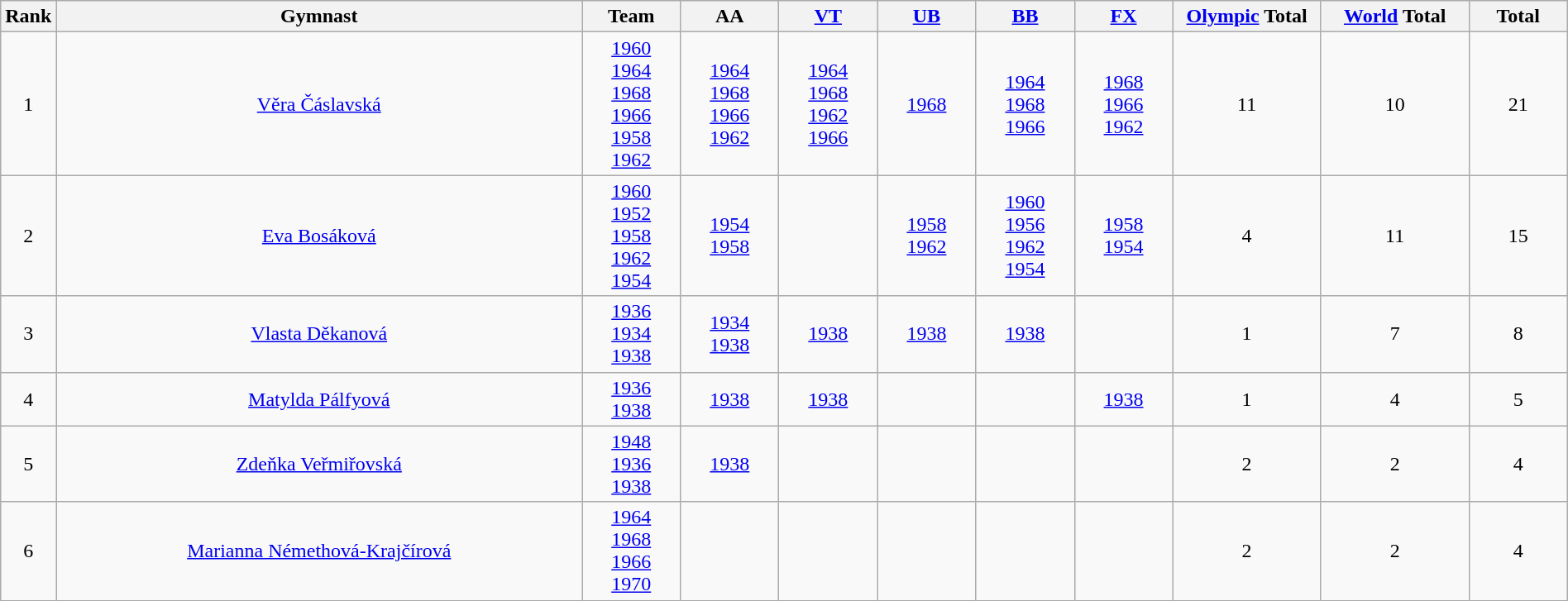<table class="wikitable sortable" width=100% style="text-align:center;">
<tr>
<th style="width:1.8em;">Rank</th>
<th class=unsortable>Gymnast</th>
<th style="width:4.5em;">Team</th>
<th style="width:4.5em;">AA</th>
<th style="width:4.5em;"><a href='#'>VT</a></th>
<th style="width:4.5em;"><a href='#'>UB</a></th>
<th style="width:4.5em;"><a href='#'>BB</a></th>
<th style="width:4.5em;"><a href='#'>FX</a></th>
<th style="width:7.0em;"><a href='#'>Olympic</a> Total</th>
<th style="width:7.0em;"><a href='#'>World</a> Total</th>
<th style="width:4.5em;">Total</th>
</tr>
<tr>
<td>1</td>
<td><a href='#'>Věra Čáslavská</a></td>
<td> <a href='#'>1960</a><br> <a href='#'>1964</a><br> <a href='#'>1968</a><br> <a href='#'>1966</a><br> <a href='#'>1958</a><br> <a href='#'>1962</a></td>
<td> <a href='#'>1964</a><br> <a href='#'>1968</a><br> <a href='#'>1966</a><br> <a href='#'>1962</a></td>
<td> <a href='#'>1964</a><br> <a href='#'>1968</a><br> <a href='#'>1962</a><br> <a href='#'>1966</a></td>
<td> <a href='#'>1968</a></td>
<td> <a href='#'>1964</a><br> <a href='#'>1968</a><br> <a href='#'>1966</a></td>
<td> <a href='#'>1968</a><br> <a href='#'>1966</a><br> <a href='#'>1962</a></td>
<td>11</td>
<td>10</td>
<td>21</td>
</tr>
<tr>
<td>2</td>
<td><a href='#'>Eva Bosáková</a></td>
<td> <a href='#'>1960</a><br> <a href='#'>1952</a><br> <a href='#'>1958</a><br> <a href='#'>1962</a><br> <a href='#'>1954</a></td>
<td> <a href='#'>1954</a><br> <a href='#'>1958</a></td>
<td></td>
<td> <a href='#'>1958</a><br> <a href='#'>1962</a></td>
<td> <a href='#'>1960</a><br> <a href='#'>1956</a><br> <a href='#'>1962</a><br> <a href='#'>1954</a></td>
<td> <a href='#'>1958</a><br> <a href='#'>1954</a></td>
<td>4</td>
<td>11</td>
<td>15</td>
</tr>
<tr>
<td>3</td>
<td><a href='#'>Vlasta Děkanová</a></td>
<td> <a href='#'>1936</a><br> <a href='#'>1934</a><br> <a href='#'>1938</a></td>
<td> <a href='#'>1934</a><br> <a href='#'>1938</a></td>
<td> <a href='#'>1938</a></td>
<td> <a href='#'>1938</a></td>
<td> <a href='#'>1938</a></td>
<td></td>
<td>1</td>
<td>7</td>
<td>8</td>
</tr>
<tr>
<td>4</td>
<td><a href='#'>Matylda Pálfyová</a></td>
<td> <a href='#'>1936</a><br> <a href='#'>1938</a></td>
<td> <a href='#'>1938</a></td>
<td> <a href='#'>1938</a></td>
<td></td>
<td></td>
<td> <a href='#'>1938</a></td>
<td>1</td>
<td>4</td>
<td>5</td>
</tr>
<tr>
<td>5</td>
<td><a href='#'>Zdeňka Veřmiřovská</a></td>
<td> <a href='#'>1948</a><br> <a href='#'>1936</a><br> <a href='#'>1938</a></td>
<td> <a href='#'>1938</a></td>
<td></td>
<td></td>
<td></td>
<td></td>
<td>2</td>
<td>2</td>
<td>4</td>
</tr>
<tr>
<td>6</td>
<td><a href='#'>Marianna Némethová-Krajčírová</a></td>
<td> <a href='#'>1964</a><br> <a href='#'>1968</a><br> <a href='#'>1966</a><br> <a href='#'>1970</a></td>
<td></td>
<td></td>
<td></td>
<td></td>
<td></td>
<td>2</td>
<td>2</td>
<td>4</td>
</tr>
</table>
